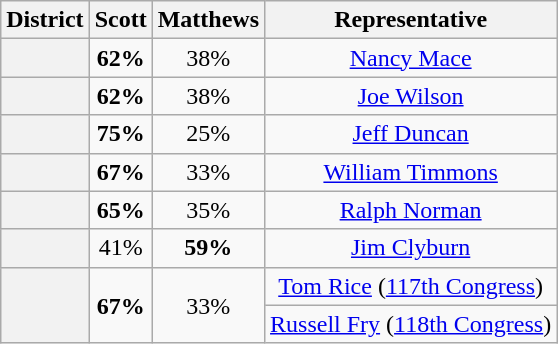<table class=wikitable>
<tr>
<th>District</th>
<th>Scott</th>
<th>Matthews</th>
<th>Representative</th>
</tr>
<tr align=center>
<th></th>
<td><strong>62%</strong></td>
<td>38%</td>
<td><a href='#'>Nancy Mace</a></td>
</tr>
<tr align=center>
<th></th>
<td><strong>62%</strong></td>
<td>38%</td>
<td><a href='#'>Joe Wilson</a></td>
</tr>
<tr align=center>
<th></th>
<td><strong>75%</strong></td>
<td>25%</td>
<td><a href='#'>Jeff Duncan</a></td>
</tr>
<tr align=center>
<th></th>
<td><strong>67%</strong></td>
<td>33%</td>
<td><a href='#'>William Timmons</a></td>
</tr>
<tr align=center>
<th></th>
<td><strong>65%</strong></td>
<td>35%</td>
<td><a href='#'>Ralph Norman</a></td>
</tr>
<tr align=center>
<th></th>
<td>41%</td>
<td><strong>59%</strong></td>
<td><a href='#'>Jim Clyburn</a></td>
</tr>
<tr align=center>
<th rowspan=2 ></th>
<td rowspan=2><strong>67%</strong></td>
<td rowspan=2>33%</td>
<td><a href='#'>Tom Rice</a> (<a href='#'>117th Congress</a>)</td>
</tr>
<tr align=center>
<td><a href='#'>Russell Fry</a> (<a href='#'>118th Congress</a>)</td>
</tr>
</table>
